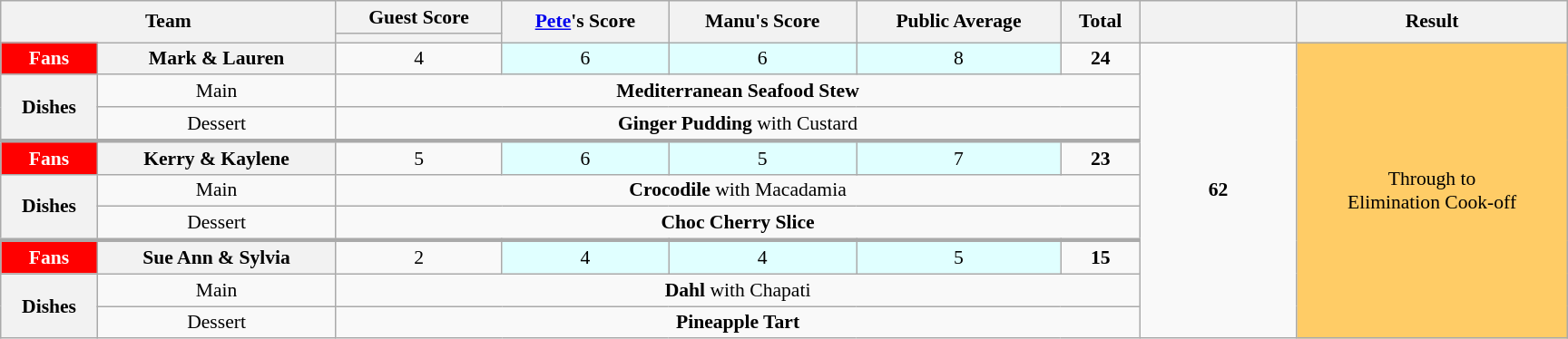<table class="wikitable plainrowheaders" style="margin:1em auto; text-align:center; font-size:90%; width:80em;">
<tr>
<th colspan="2" rowspan="2" scope="col">Team</th>
<th scope="col">Guest Score</th>
<th rowspan="2"><a href='#'>Pete</a>'s Score</th>
<th rowspan="2">Manu's Score</th>
<th rowspan="2">Public Average</th>
<th rowspan="2" scope="col">Total<br><small></small></th>
<th rowspan="2"></th>
<th rowspan="2">Result</th>
</tr>
<tr>
<th scope="col"></th>
</tr>
<tr>
<th style="text-align:center; background:red; color:white;"><strong>Fans</strong></th>
<th rowspan="1">Mark & Lauren</th>
<td rowspan="1">4</td>
<td rowspan="1" bgcolor="#e0ffff">6</td>
<td rowspan="1" bgcolor="#e0ffff">6</td>
<td rowspan="1" bgcolor="#e0ffff">8</td>
<td rowspan="1"><strong>24</strong></td>
<td rowspan="9" style="width:10%"><strong>62</strong></td>
<td rowspan="9" style="text-align:center; background:#FFCC66;">Through to <br> Elimination Cook-off</td>
</tr>
<tr>
<th colspan="1" rowspan="2">Dishes</th>
<td>Main</td>
<td colspan="5"><strong>Mediterranean Seafood Stew</strong></td>
</tr>
<tr>
<td>Dessert</td>
<td colspan="5"><strong>Ginger Pudding</strong> with Custard</td>
</tr>
<tr style="border-top:3px solid #aaa;">
<th style="text-align:center; background:red; color:white;"><strong>Fans</strong></th>
<th rowspan="1">Kerry & Kaylene</th>
<td rowspan="1">5</td>
<td rowspan="1" bgcolor="#e0ffff">6</td>
<td rowspan="1" bgcolor="#e0ffff">5</td>
<td rowspan="1" bgcolor="#e0ffff">7</td>
<td rowspan="1"><strong>23</strong></td>
</tr>
<tr>
<th colspan="1" rowspan="2">Dishes</th>
<td>Main</td>
<td colspan="5"><strong>Crocodile</strong> with Macadamia</td>
</tr>
<tr>
<td>Dessert</td>
<td colspan="5"><strong>Choc Cherry Slice</strong></td>
</tr>
<tr style="border-top:3px solid #aaa;">
<th style="text-align:center; background:red; color:white;"><strong>Fans</strong></th>
<th rowspan="1">Sue Ann & Sylvia</th>
<td rowspan="1">2</td>
<td rowspan="1" bgcolor="#e0ffff">4</td>
<td rowspan="1" bgcolor="#e0ffff">4</td>
<td rowspan="1" bgcolor="#e0ffff">5</td>
<td rowspan="1"><strong>15</strong></td>
</tr>
<tr>
<th colspan="1" rowspan="2">Dishes</th>
<td>Main</td>
<td colspan="5"><strong>Dahl</strong> with Chapati</td>
</tr>
<tr>
<td>Dessert</td>
<td colspan="5"><strong>Pineapple Tart</strong></td>
</tr>
</table>
